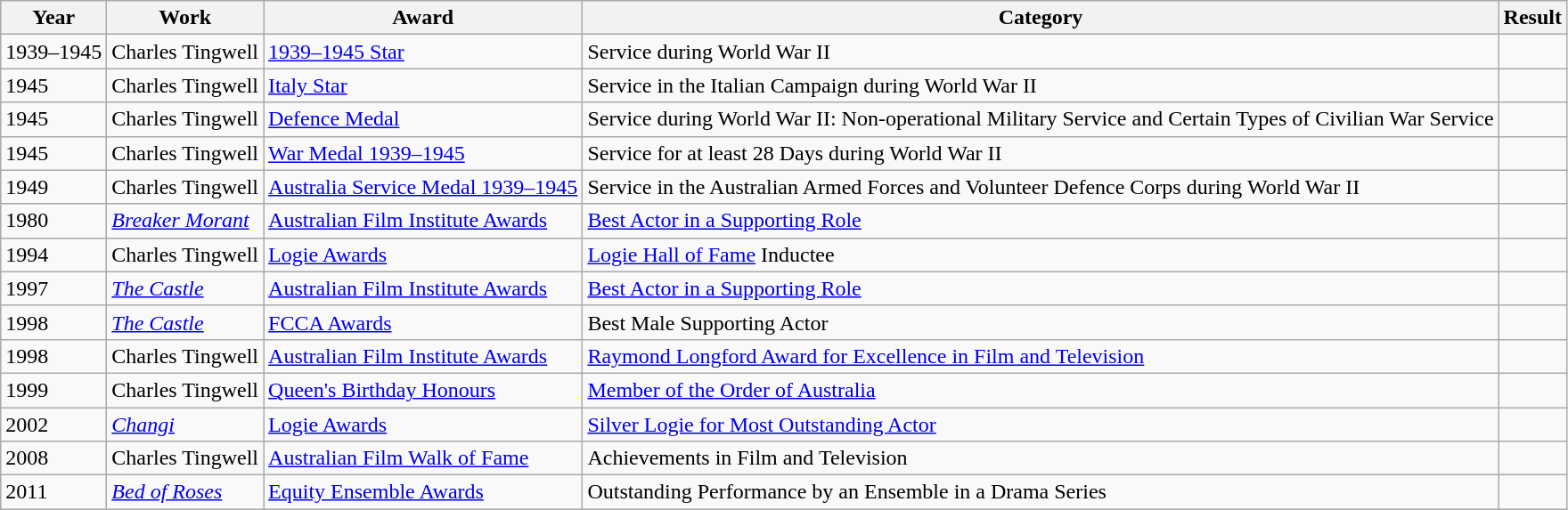<table class=wikitable>
<tr>
<th>Year</th>
<th>Work</th>
<th>Award</th>
<th>Category</th>
<th>Result</th>
</tr>
<tr>
<td>1939–1945</td>
<td>Charles Tingwell</td>
<td><a href='#'>1939–1945 Star</a></td>
<td>Service during World War II</td>
<td></td>
</tr>
<tr>
<td>1945</td>
<td>Charles Tingwell</td>
<td><a href='#'>Italy Star</a></td>
<td>Service in the Italian Campaign during World War II</td>
<td></td>
</tr>
<tr>
<td>1945</td>
<td>Charles Tingwell</td>
<td><a href='#'>Defence Medal</a></td>
<td>Service during World War II: Non-operational Military Service and Certain Types of Civilian War Service</td>
<td></td>
</tr>
<tr>
<td>1945</td>
<td>Charles Tingwell</td>
<td><a href='#'>War Medal 1939–1945</a></td>
<td>Service for at least 28 Days during World War II</td>
<td></td>
</tr>
<tr>
<td>1949</td>
<td>Charles Tingwell</td>
<td><a href='#'>Australia Service Medal 1939–1945</a></td>
<td>Service in the Australian Armed Forces and Volunteer Defence Corps during World War II</td>
<td></td>
</tr>
<tr>
<td>1980</td>
<td><em><a href='#'>Breaker Morant</a></em></td>
<td><a href='#'>Australian Film Institute Awards</a></td>
<td><a href='#'>Best Actor in a Supporting Role</a></td>
<td></td>
</tr>
<tr>
<td>1994</td>
<td>Charles Tingwell</td>
<td><a href='#'>Logie Awards</a></td>
<td><a href='#'>Logie Hall of Fame</a> Inductee</td>
<td></td>
</tr>
<tr>
<td>1997</td>
<td><em><a href='#'>The Castle</a></em></td>
<td><a href='#'>Australian Film Institute Awards</a></td>
<td><a href='#'>Best Actor in a Supporting Role</a></td>
<td></td>
</tr>
<tr>
<td>1998</td>
<td><em><a href='#'>The Castle</a></em></td>
<td><a href='#'>FCCA Awards</a></td>
<td>Best Male Supporting Actor</td>
<td></td>
</tr>
<tr>
<td>1998</td>
<td>Charles Tingwell</td>
<td><a href='#'>Australian Film Institute Awards</a></td>
<td><a href='#'>Raymond Longford Award for Excellence in Film and Television</a></td>
<td></td>
</tr>
<tr>
<td>1999</td>
<td>Charles Tingwell</td>
<td><a href='#'>Queen's Birthday Honours</a></td>
<td><a href='#'>Member of the Order of Australia</a></td>
<td></td>
</tr>
<tr>
<td>2002</td>
<td><em><a href='#'>Changi</a></em></td>
<td><a href='#'>Logie Awards</a></td>
<td><a href='#'>Silver Logie for Most Outstanding Actor</a></td>
<td></td>
</tr>
<tr>
<td>2008</td>
<td>Charles Tingwell</td>
<td><a href='#'>Australian Film Walk of Fame</a></td>
<td>Achievements in Film and Television</td>
<td></td>
</tr>
<tr>
<td>2011</td>
<td><em><a href='#'>Bed of Roses</a></em></td>
<td><a href='#'>Equity Ensemble Awards</a></td>
<td>Outstanding Performance by an Ensemble in a Drama Series</td>
<td></td>
</tr>
</table>
